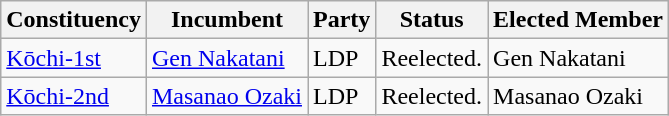<table class="wikitable">
<tr>
<th>Constituency</th>
<th>Incumbent</th>
<th>Party</th>
<th>Status</th>
<th>Elected Member</th>
</tr>
<tr>
<td><a href='#'>Kōchi-1st</a></td>
<td><a href='#'>Gen Nakatani</a></td>
<td>LDP</td>
<td>Reelected.</td>
<td>Gen Nakatani</td>
</tr>
<tr>
<td><a href='#'>Kōchi-2nd</a></td>
<td><a href='#'>Masanao Ozaki</a></td>
<td>LDP</td>
<td>Reelected.</td>
<td>Masanao Ozaki</td>
</tr>
</table>
